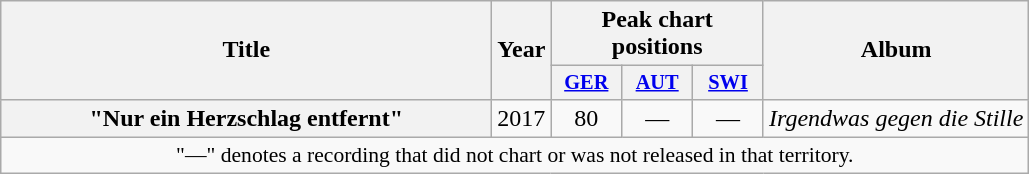<table class="wikitable plainrowheaders" style="text-align:center;">
<tr>
<th scope="col" rowspan="2" style="width:20em;">Title</th>
<th scope="col" rowspan="2">Year</th>
<th scope="col" colspan="3">Peak chart positions</th>
<th scope="col" rowspan="2">Album</th>
</tr>
<tr>
<th style="width:3em;font-size:85%"><a href='#'>GER</a><br></th>
<th style="width:3em;font-size:85%"><a href='#'>AUT</a><br></th>
<th style="width:3em;font-size:85%"><a href='#'>SWI</a><br></th>
</tr>
<tr>
<th scope="row">"Nur ein Herzschlag entfernt"</th>
<td>2017</td>
<td>80</td>
<td>—</td>
<td>—</td>
<td><em>Irgendwas gegen die Stille</em></td>
</tr>
<tr>
<td colspan="8" style="font-size:90%">"—" denotes a recording that did not chart or was not released in that territory.</td>
</tr>
</table>
